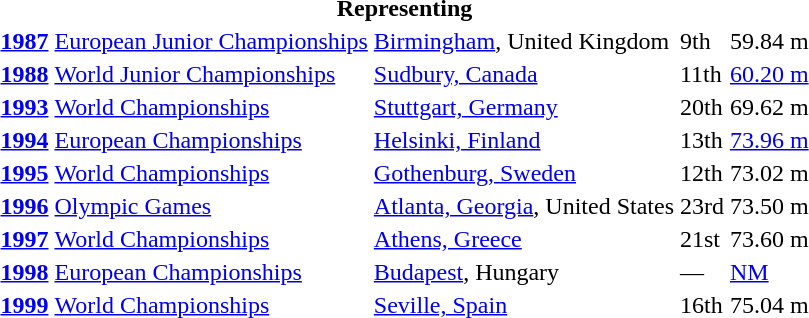<table>
<tr>
<th colspan="5">Representing </th>
</tr>
<tr>
<td><strong><a href='#'>1987</a></strong></td>
<td><a href='#'>European Junior Championships</a></td>
<td><a href='#'>Birmingham</a>, United Kingdom</td>
<td>9th</td>
<td>59.84 m</td>
</tr>
<tr>
<td><strong><a href='#'>1988</a></strong></td>
<td><a href='#'>World Junior Championships</a></td>
<td><a href='#'>Sudbury, Canada</a></td>
<td>11th</td>
<td><a href='#'>60.20 m</a></td>
</tr>
<tr>
<td><strong><a href='#'>1993</a></strong></td>
<td><a href='#'>World Championships</a></td>
<td><a href='#'>Stuttgart, Germany</a></td>
<td>20th</td>
<td>69.62 m</td>
</tr>
<tr>
<td><strong><a href='#'>1994</a></strong></td>
<td><a href='#'>European Championships</a></td>
<td><a href='#'>Helsinki, Finland</a></td>
<td>13th</td>
<td><a href='#'>73.96 m</a></td>
</tr>
<tr>
<td><strong><a href='#'>1995</a></strong></td>
<td><a href='#'>World Championships</a></td>
<td><a href='#'>Gothenburg, Sweden</a></td>
<td>12th</td>
<td>73.02 m</td>
</tr>
<tr>
<td><strong><a href='#'>1996</a></strong></td>
<td><a href='#'>Olympic Games</a></td>
<td><a href='#'>Atlanta, Georgia</a>, United States</td>
<td>23rd</td>
<td>73.50 m</td>
</tr>
<tr>
<td><strong><a href='#'>1997</a></strong></td>
<td><a href='#'>World Championships</a></td>
<td><a href='#'>Athens, Greece</a></td>
<td>21st</td>
<td>73.60 m</td>
</tr>
<tr>
<td><strong><a href='#'>1998</a></strong></td>
<td><a href='#'>European Championships</a></td>
<td><a href='#'>Budapest</a>, Hungary</td>
<td>—</td>
<td><a href='#'>NM</a></td>
</tr>
<tr>
<td><strong><a href='#'>1999</a></strong></td>
<td><a href='#'>World Championships</a></td>
<td><a href='#'>Seville, Spain</a></td>
<td>16th</td>
<td>75.04 m</td>
</tr>
</table>
